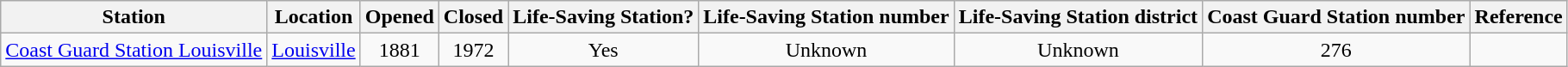<table class="wikitable sortable" style="text-align:left;">
<tr>
<th>Station</th>
<th>Location</th>
<th>Opened</th>
<th>Closed</th>
<th>Life-Saving Station?</th>
<th>Life-Saving Station number</th>
<th>Life-Saving Station district</th>
<th>Coast Guard Station number</th>
<th>Reference</th>
</tr>
<tr>
<td><a href='#'>Coast Guard Station Louisville</a></td>
<td><a href='#'>Louisville</a></td>
<td align="center">1881</td>
<td align="center">1972</td>
<td align="center">Yes</td>
<td align="center">Unknown</td>
<td align="center">Unknown</td>
<td align="center">276</td>
<td align="center"></td>
</tr>
</table>
